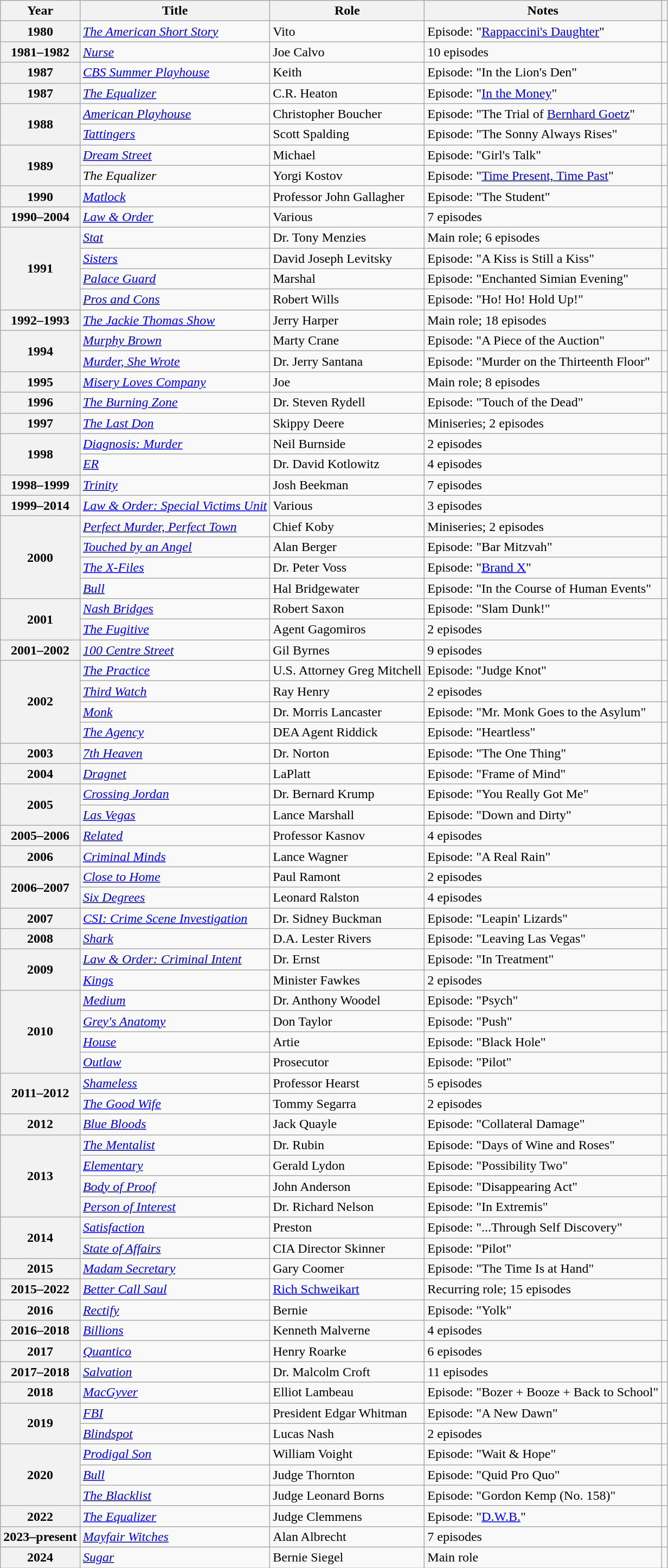<table class="wikitable plainrowheaders sortable mw-collapsible">
<tr>
<th scope="col">Year</th>
<th scope="col">Title</th>
<th scope="col">Role</th>
<th scope="col" class="unsortable">Notes</th>
<th scope="col" class="unsortable"></th>
</tr>
<tr>
<th scope="row">1980</th>
<td><em><a href='#'>The American Short Story</a></em></td>
<td>Vito</td>
<td>Episode: "<a href='#'>Rappaccini's Daughter</a>"</td>
<td></td>
</tr>
<tr>
<th scope="row">1981–1982</th>
<td><em><a href='#'>Nurse</a></em></td>
<td>Joe Calvo</td>
<td>10 episodes</td>
<td></td>
</tr>
<tr>
<th scope="row">1987</th>
<td><em><a href='#'>CBS Summer Playhouse</a></em></td>
<td>Keith</td>
<td>Episode: "In the Lion's Den"</td>
<td></td>
</tr>
<tr>
<th scope="row">1987</th>
<td><em><a href='#'>The Equalizer</a></em></td>
<td>C.R. Heaton</td>
<td>Episode: "<a href='#'>In the Money</a>"</td>
<td></td>
</tr>
<tr>
<th scope="row" rowspan=2>1988</th>
<td><em><a href='#'>American Playhouse</a></em></td>
<td>Christopher Boucher</td>
<td>Episode: "The Trial of <a href='#'>Bernhard Goetz</a>"</td>
<td></td>
</tr>
<tr>
<td><em><a href='#'>Tattingers</a></em></td>
<td>Scott Spalding</td>
<td>Episode: "The Sonny Always Rises"</td>
<td></td>
</tr>
<tr>
<th scope="row" rowspan=2>1989</th>
<td><em><a href='#'>Dream Street</a></em></td>
<td>Michael</td>
<td>Episode: "Girl's Talk"</td>
<td></td>
</tr>
<tr>
<td><em>The Equalizer</em></td>
<td>Yorgi Kostov</td>
<td>Episode: "<a href='#'>Time Present, Time Past</a>"</td>
<td></td>
</tr>
<tr>
<th scope="row">1990</th>
<td><em><a href='#'>Matlock</a></em></td>
<td>Professor John Gallagher</td>
<td>Episode: "The Student"</td>
<td></td>
</tr>
<tr>
<th scope="row">1990–2004</th>
<td><em><a href='#'>Law & Order</a></em></td>
<td>Various</td>
<td>7 episodes</td>
<td></td>
</tr>
<tr>
<th scope="row" rowspan=4>1991</th>
<td><em><a href='#'>Stat</a></em></td>
<td>Dr. Tony Menzies</td>
<td>Main role; 6 episodes</td>
<td></td>
</tr>
<tr>
<td><em><a href='#'>Sisters</a></em></td>
<td>David Joseph Levitsky</td>
<td>Episode: "A Kiss is Still a Kiss"</td>
<td></td>
</tr>
<tr>
<td><em><a href='#'>Palace Guard</a></em></td>
<td>Marshal</td>
<td>Episode: "Enchanted Simian Evening"</td>
<td></td>
</tr>
<tr>
<td><em><a href='#'>Pros and Cons</a></em></td>
<td>Robert Wills</td>
<td>Episode: "Ho! Ho! Hold Up!"</td>
<td></td>
</tr>
<tr>
<th scope="row">1992–1993</th>
<td><em><a href='#'>The Jackie Thomas Show</a></em></td>
<td>Jerry Harper</td>
<td>Main role; 18 episodes</td>
<td></td>
</tr>
<tr>
<th scope="row" rowspan=2>1994</th>
<td><em><a href='#'>Murphy Brown</a></em></td>
<td>Marty Crane</td>
<td>Episode: "A Piece of the Auction"</td>
<td></td>
</tr>
<tr>
<td><em><a href='#'>Murder, She Wrote</a></em></td>
<td>Dr. Jerry Santana</td>
<td>Episode: "Murder on the Thirteenth Floor"</td>
<td></td>
</tr>
<tr>
<th scope="row">1995</th>
<td><em><a href='#'>Misery Loves Company</a></em></td>
<td>Joe</td>
<td>Main role; 8 episodes</td>
<td></td>
</tr>
<tr>
<th scope="row">1996</th>
<td><em><a href='#'>The Burning Zone</a></em></td>
<td>Dr. Steven Rydell</td>
<td>Episode: "Touch of the Dead"</td>
<td></td>
</tr>
<tr>
<th scope="row">1997</th>
<td><em><a href='#'>The Last Don</a></em></td>
<td>Skippy Deere</td>
<td>Miniseries; 2 episodes</td>
<td></td>
</tr>
<tr>
<th scope="row" rowspan=2>1998</th>
<td><em><a href='#'>Diagnosis: Murder</a></em></td>
<td>Neil Burnside</td>
<td>2 episodes</td>
<td></td>
</tr>
<tr>
<td><em><a href='#'>ER</a></em></td>
<td>Dr. David Kotlowitz</td>
<td>4 episodes</td>
<td></td>
</tr>
<tr>
<th scope="row">1998–1999</th>
<td><em><a href='#'>Trinity</a></em></td>
<td>Josh Beekman</td>
<td>7 episodes</td>
<td></td>
</tr>
<tr>
<th scope="row">1999–2014</th>
<td><em><a href='#'>Law & Order: Special Victims Unit</a></em></td>
<td>Various</td>
<td>3 episodes</td>
<td></td>
</tr>
<tr>
<th scope="row" rowspan=4>2000</th>
<td><em><a href='#'>Perfect Murder, Perfect Town</a></em></td>
<td>Chief Koby</td>
<td>Miniseries; 2 episodes</td>
<td></td>
</tr>
<tr>
<td><em><a href='#'>Touched by an Angel</a></em></td>
<td>Alan Berger</td>
<td>Episode: "Bar Mitzvah"</td>
<td></td>
</tr>
<tr>
<td><em><a href='#'>The X-Files</a></em></td>
<td>Dr. Peter Voss</td>
<td>Episode: "<a href='#'>Brand X</a>"</td>
<td></td>
</tr>
<tr>
<td><em><a href='#'>Bull</a></em></td>
<td>Hal Bridgewater</td>
<td>Episode: "In the Course of Human Events"</td>
<td></td>
</tr>
<tr>
<th scope="row" rowspan=2>2001</th>
<td><em><a href='#'>Nash Bridges</a></em></td>
<td>Robert Saxon</td>
<td>Episode: "Slam Dunk!"</td>
<td></td>
</tr>
<tr>
<td><em><a href='#'>The Fugitive</a></em></td>
<td>Agent Gagomiros</td>
<td>2 episodes</td>
<td></td>
</tr>
<tr>
<th scope="row">2001–2002</th>
<td><em><a href='#'>100 Centre Street</a></em></td>
<td>Gil Byrnes</td>
<td>9 episodes</td>
<td></td>
</tr>
<tr>
<th scope="row" rowspan=4>2002</th>
<td><em><a href='#'>The Practice</a></em></td>
<td>U.S. Attorney Greg Mitchell</td>
<td>Episode: "Judge Knot"</td>
<td></td>
</tr>
<tr>
<td><em><a href='#'>Third Watch</a></em></td>
<td>Ray Henry</td>
<td>2 episodes</td>
<td></td>
</tr>
<tr>
<td><em><a href='#'>Monk</a></em></td>
<td>Dr. Morris Lancaster</td>
<td>Episode: "Mr. Monk Goes to the Asylum"</td>
<td></td>
</tr>
<tr>
<td><em><a href='#'>The Agency</a></em></td>
<td>DEA Agent Riddick</td>
<td>Episode: "Heartless"</td>
<td></td>
</tr>
<tr>
<th scope="row">2003</th>
<td><em><a href='#'>7th Heaven</a></em></td>
<td>Dr. Norton</td>
<td>Episode: "The One Thing"</td>
<td></td>
</tr>
<tr>
<th scope="row">2004</th>
<td><em><a href='#'>Dragnet</a></em></td>
<td>LaPlatt</td>
<td>Episode: "Frame of Mind"</td>
<td></td>
</tr>
<tr>
<th scope="row" rowspan=2>2005</th>
<td><em><a href='#'>Crossing Jordan</a></em></td>
<td>Dr. Bernard Krump</td>
<td>Episode: "You Really Got Me"</td>
<td></td>
</tr>
<tr>
<td><em><a href='#'>Las Vegas</a></em></td>
<td>Lance Marshall</td>
<td>Episode: "Down and Dirty"</td>
<td></td>
</tr>
<tr>
<th scope="row">2005–2006</th>
<td><em><a href='#'>Related</a></em></td>
<td>Professor Kasnov</td>
<td>4 episodes</td>
<td></td>
</tr>
<tr>
<th scope="row">2006</th>
<td><em><a href='#'>Criminal Minds</a></em></td>
<td>Lance Wagner</td>
<td>Episode: "A Real Rain"</td>
<td></td>
</tr>
<tr>
<th scope="row" rowspan=2>2006–2007</th>
<td><em><a href='#'>Close to Home</a></em></td>
<td>Paul Ramont</td>
<td>2 episodes</td>
<td></td>
</tr>
<tr>
<td><em><a href='#'>Six Degrees</a></em></td>
<td>Leonard Ralston</td>
<td>4 episodes</td>
<td></td>
</tr>
<tr>
<th scope="row">2007</th>
<td><em><a href='#'>CSI: Crime Scene Investigation</a></em></td>
<td>Dr. Sidney Buckman</td>
<td>Episode: "Leapin' Lizards"</td>
<td></td>
</tr>
<tr>
<th scope="row">2008</th>
<td><em><a href='#'>Shark</a></em></td>
<td>D.A. Lester Rivers</td>
<td>Episode: "Leaving Las Vegas"</td>
<td></td>
</tr>
<tr>
<th scope="row" rowspan=2>2009</th>
<td><em><a href='#'>Law & Order: Criminal Intent</a></em></td>
<td>Dr. Ernst</td>
<td>Episode: "In Treatment"</td>
<td></td>
</tr>
<tr>
<td><em><a href='#'>Kings</a></em></td>
<td>Minister Fawkes</td>
<td>2 episodes</td>
<td></td>
</tr>
<tr>
<th scope="row" rowspan=4>2010</th>
<td><em><a href='#'>Medium</a></em></td>
<td>Dr. Anthony Woodel</td>
<td>Episode: "Psych"</td>
<td></td>
</tr>
<tr>
<td><em><a href='#'>Grey's Anatomy</a></em></td>
<td>Don Taylor</td>
<td>Episode: "Push"</td>
<td></td>
</tr>
<tr>
<td><em><a href='#'>House</a></em></td>
<td>Artie</td>
<td>Episode: "Black Hole"</td>
<td></td>
</tr>
<tr>
<td><em><a href='#'>Outlaw</a></em></td>
<td>Prosecutor</td>
<td>Episode: "Pilot"</td>
<td></td>
</tr>
<tr>
<th scope="row" rowspan=2>2011–2012</th>
<td><em><a href='#'>Shameless</a></em></td>
<td>Professor Hearst</td>
<td>5 episodes</td>
<td></td>
</tr>
<tr>
<td><em><a href='#'>The Good Wife</a></em></td>
<td>Tommy Segarra</td>
<td>2 episodes</td>
<td></td>
</tr>
<tr>
<th scope="row">2012</th>
<td><em><a href='#'>Blue Bloods</a></em></td>
<td>Jack Quayle</td>
<td>Episode: "Collateral Damage"</td>
<td></td>
</tr>
<tr>
<th scope="row" rowspan=4>2013</th>
<td><em><a href='#'>The Mentalist</a></em></td>
<td>Dr. Rubin</td>
<td>Episode: "Days of Wine and Roses"</td>
<td></td>
</tr>
<tr>
<td><em><a href='#'>Elementary</a></em></td>
<td>Gerald Lydon</td>
<td>Episode: "Possibility Two"</td>
<td></td>
</tr>
<tr>
<td><em><a href='#'>Body of Proof</a></em></td>
<td>John Anderson</td>
<td>Episode: "Disappearing Act"</td>
<td></td>
</tr>
<tr>
<td><em><a href='#'>Person of Interest</a></em></td>
<td>Dr. Richard Nelson</td>
<td>Episode: "In Extremis"</td>
<td></td>
</tr>
<tr>
<th scope="row" rowspan=2>2014</th>
<td><em><a href='#'>Satisfaction</a></em></td>
<td>Preston</td>
<td>Episode: "...Through Self Discovery"</td>
<td></td>
</tr>
<tr>
<td><em><a href='#'>State of Affairs</a></em></td>
<td>CIA Director Skinner</td>
<td>Episode: "Pilot"</td>
<td></td>
</tr>
<tr>
<th scope="row">2015</th>
<td><em><a href='#'>Madam Secretary</a></em></td>
<td>Gary Coomer</td>
<td>Episode: "The Time Is at Hand"</td>
<td></td>
</tr>
<tr>
<th scope="row">2015–2022</th>
<td><em><a href='#'>Better Call Saul</a></em></td>
<td><a href='#'>Rich Schweikart</a></td>
<td>Recurring role; 15 episodes</td>
<td></td>
</tr>
<tr>
<th scope="row">2016</th>
<td><em><a href='#'>Rectify</a></em></td>
<td>Bernie</td>
<td>Episode: "Yolk"</td>
<td></td>
</tr>
<tr>
<th scope="row">2016–2018</th>
<td><em><a href='#'>Billions</a></em></td>
<td>Kenneth Malverne</td>
<td>4 episodes</td>
<td></td>
</tr>
<tr>
<th scope="row">2017</th>
<td><em><a href='#'>Quantico</a></em></td>
<td>Henry Roarke</td>
<td>6 episodes</td>
<td></td>
</tr>
<tr>
<th scope="row">2017–2018</th>
<td><em><a href='#'>Salvation</a></em></td>
<td>Dr. Malcolm Croft</td>
<td>11 episodes</td>
<td></td>
</tr>
<tr>
<th scope="row">2018</th>
<td><em><a href='#'>MacGyver</a></em></td>
<td>Elliot Lambeau</td>
<td>Episode: "Bozer + Booze + Back to School"</td>
<td></td>
</tr>
<tr>
<th scope="row" rowspan=2>2019</th>
<td><em><a href='#'>FBI</a></em></td>
<td>President Edgar Whitman</td>
<td>Episode: "A New Dawn"</td>
<td></td>
</tr>
<tr>
<td><em><a href='#'>Blindspot</a></em></td>
<td>Lucas Nash</td>
<td>2 episodes</td>
<td></td>
</tr>
<tr>
<th scope="row" rowspan=3>2020</th>
<td><em><a href='#'>Prodigal Son</a></em></td>
<td>William Voight</td>
<td>Episode: "Wait & Hope"</td>
<td></td>
</tr>
<tr>
<td><em><a href='#'>Bull</a></em></td>
<td>Judge Thornton</td>
<td>Episode: "Quid Pro Quo"</td>
<td></td>
</tr>
<tr>
<td><em><a href='#'>The Blacklist</a></em></td>
<td>Judge Leonard Borns</td>
<td>Episode: "Gordon Kemp (No. 158)"</td>
<td></td>
</tr>
<tr>
<th scope="row">2022</th>
<td><em><a href='#'>The Equalizer</a></em></td>
<td>Judge Clemmens</td>
<td>Episode: "<a href='#'>D.W.B.</a>"</td>
<td></td>
</tr>
<tr>
<th scope="row">2023–present</th>
<td><em><a href='#'>Mayfair Witches</a></em></td>
<td>Alan Albrecht</td>
<td>7 episodes</td>
<td></td>
</tr>
<tr>
<th scope="row">2024</th>
<td><em><a href='#'>Sugar</a></em></td>
<td>Bernie Siegel</td>
<td>Main role</td>
<td></td>
</tr>
</table>
